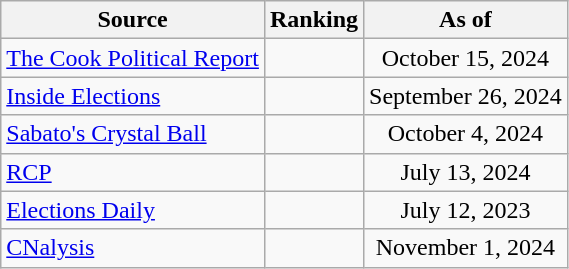<table class="wikitable" style=text-align:center>
<tr>
<th>Source</th>
<th>Ranking</th>
<th>As of</th>
</tr>
<tr>
<td align=left><a href='#'>The Cook Political Report</a></td>
<td></td>
<td>October 15, 2024</td>
</tr>
<tr>
<td align=left><a href='#'>Inside Elections</a></td>
<td></td>
<td>September 26, 2024</td>
</tr>
<tr>
<td align=left><a href='#'>Sabato's Crystal Ball</a></td>
<td></td>
<td>October 4, 2024</td>
</tr>
<tr>
<td align=left><a href='#'>RCP</a></td>
<td></td>
<td>July 13, 2024</td>
</tr>
<tr>
<td align=left><a href='#'>Elections Daily</a></td>
<td></td>
<td>July 12, 2023</td>
</tr>
<tr>
<td align=left><a href='#'>CNalysis</a></td>
<td></td>
<td>November 1, 2024</td>
</tr>
</table>
